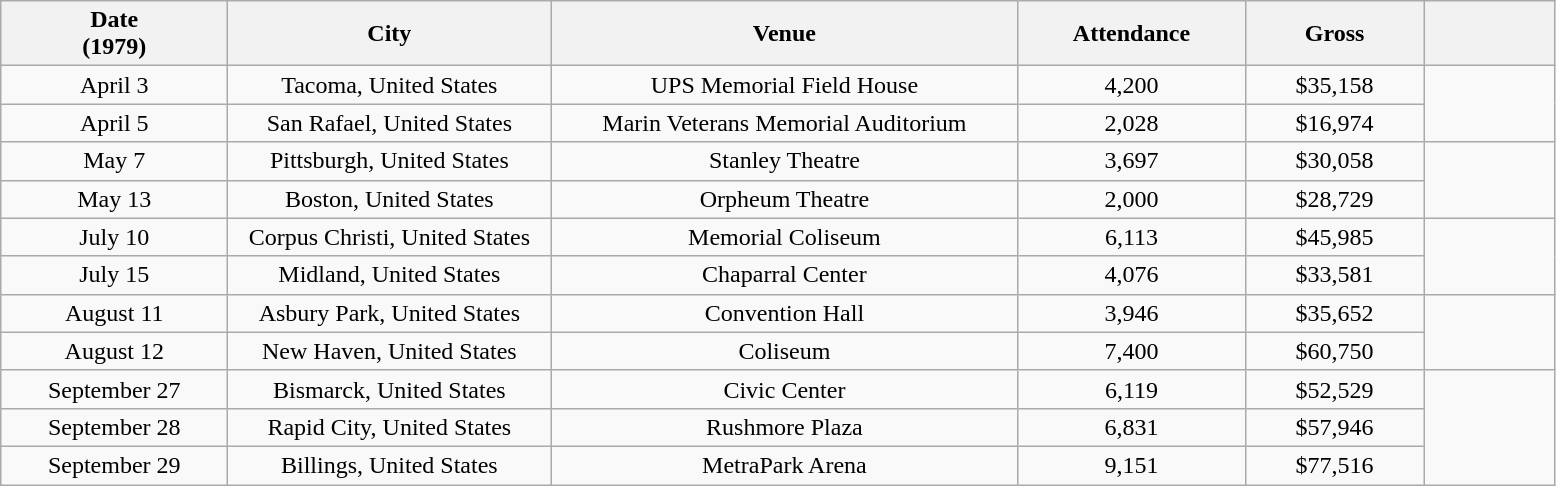<table class="wikitable sortable plainrowheaders" style="text-align:center;">
<tr>
<th scope="col" style="width:9em;">Date<br>(1979)</th>
<th scope="col" style="width:13em;">City</th>
<th scope="col" style="width:19em;">Venue</th>
<th scope="col" style="width:9em;">Attendance</th>
<th scope="col" style="width:7em;">Gross</th>
<th scope="col" style="width:5em;" class="unsortable"></th>
</tr>
<tr>
<td>April 3</td>
<td>Tacoma, United States</td>
<td>UPS Memorial Field House</td>
<td>4,200</td>
<td>$35,158</td>
<td rowspan="2"></td>
</tr>
<tr>
<td>April 5</td>
<td>San Rafael, United States</td>
<td>Marin Veterans Memorial Auditorium</td>
<td>2,028</td>
<td>$16,974</td>
</tr>
<tr>
<td>May 7</td>
<td>Pittsburgh, United States</td>
<td>Stanley Theatre</td>
<td>3,697</td>
<td>$30,058</td>
<td rowspan="2"></td>
</tr>
<tr>
<td>May 13</td>
<td>Boston, United States</td>
<td>Orpheum Theatre</td>
<td>2,000</td>
<td>$28,729</td>
</tr>
<tr>
<td>July 10</td>
<td>Corpus Christi, United States</td>
<td>Memorial Coliseum</td>
<td>6,113</td>
<td>$45,985</td>
<td rowspan="2"></td>
</tr>
<tr>
<td>July 15</td>
<td>Midland, United States</td>
<td>Chaparral Center</td>
<td>4,076</td>
<td>$33,581</td>
</tr>
<tr>
<td>August 11</td>
<td>Asbury Park, United States</td>
<td>Convention Hall</td>
<td>3,946</td>
<td>$35,652</td>
<td rowspan="2"></td>
</tr>
<tr>
<td>August 12</td>
<td>New Haven, United States</td>
<td>Coliseum</td>
<td>7,400</td>
<td>$60,750</td>
</tr>
<tr>
<td>September 27</td>
<td>Bismarck, United States</td>
<td>Civic Center</td>
<td>6,119</td>
<td>$52,529</td>
<td rowspan="3"></td>
</tr>
<tr>
<td>September 28</td>
<td>Rapid City, United States</td>
<td>Rushmore Plaza</td>
<td>6,831</td>
<td>$57,946</td>
</tr>
<tr>
<td>September 29</td>
<td>Billings, United States</td>
<td>MetraPark Arena</td>
<td>9,151</td>
<td>$77,516</td>
</tr>
</table>
